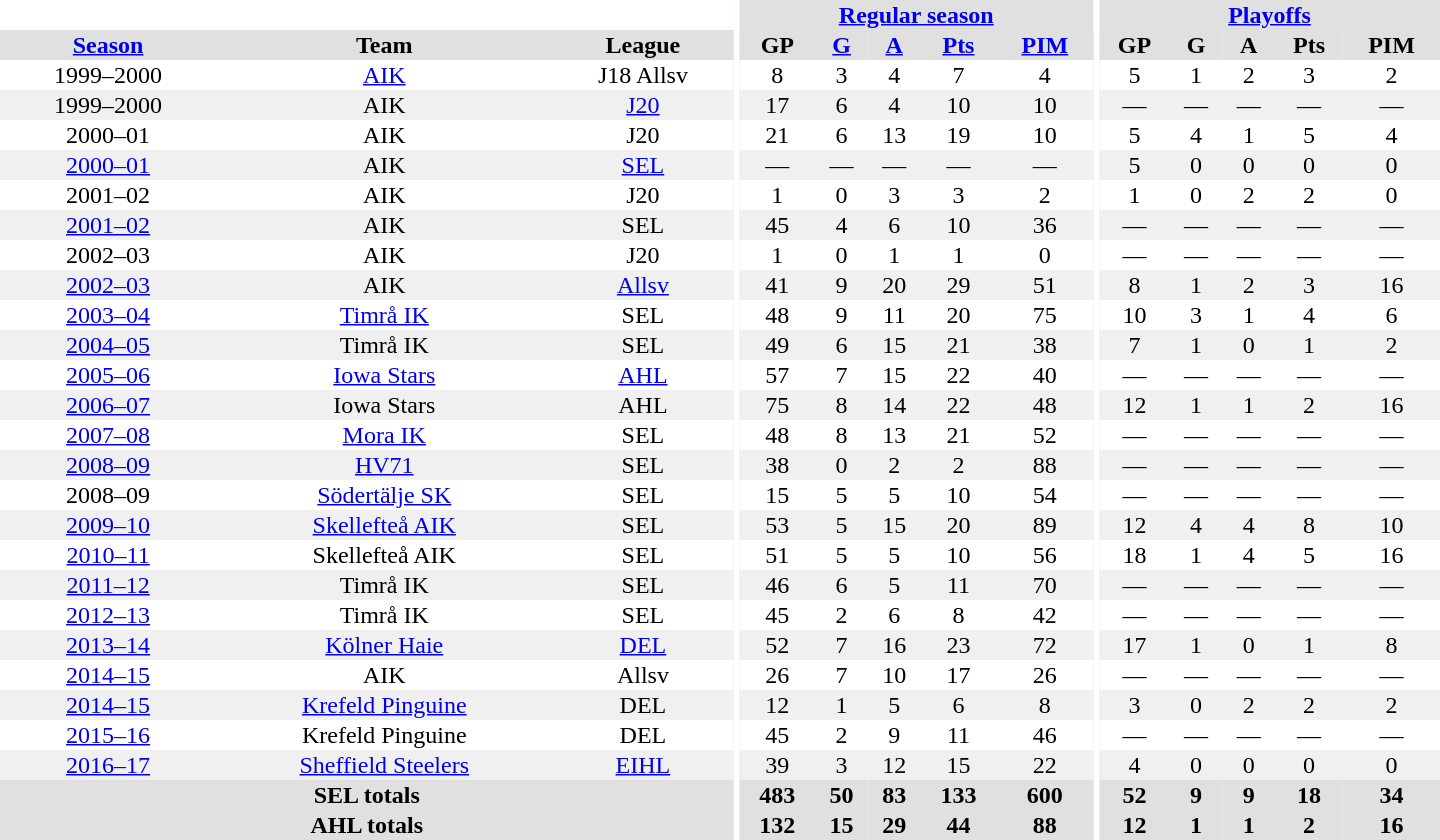<table border="0" cellpadding="1" cellspacing="0" style="text-align:center; width:60em">
<tr bgcolor="#e0e0e0">
<th colspan="3" bgcolor="#ffffff"></th>
<th rowspan="99" bgcolor="#ffffff"></th>
<th colspan="5"><a href='#'>Regular season</a></th>
<th rowspan="99" bgcolor="#ffffff"></th>
<th colspan="5"><a href='#'>Playoffs</a></th>
</tr>
<tr bgcolor="#e0e0e0">
<th><a href='#'>Season</a></th>
<th>Team</th>
<th>League</th>
<th>GP</th>
<th><a href='#'>G</a></th>
<th><a href='#'>A</a></th>
<th><a href='#'>Pts</a></th>
<th><a href='#'>PIM</a></th>
<th>GP</th>
<th>G</th>
<th>A</th>
<th>Pts</th>
<th>PIM</th>
</tr>
<tr>
<td>1999–2000</td>
<td><a href='#'>AIK</a></td>
<td>J18 Allsv</td>
<td>8</td>
<td>3</td>
<td>4</td>
<td>7</td>
<td>4</td>
<td>5</td>
<td>1</td>
<td>2</td>
<td>3</td>
<td>2</td>
</tr>
<tr bgcolor="#f0f0f0">
<td>1999–2000</td>
<td>AIK</td>
<td><a href='#'>J20</a></td>
<td>17</td>
<td>6</td>
<td>4</td>
<td>10</td>
<td>10</td>
<td>—</td>
<td>—</td>
<td>—</td>
<td>—</td>
<td>—</td>
</tr>
<tr>
<td>2000–01</td>
<td>AIK</td>
<td>J20</td>
<td>21</td>
<td>6</td>
<td>13</td>
<td>19</td>
<td>10</td>
<td>5</td>
<td>4</td>
<td>1</td>
<td>5</td>
<td>4</td>
</tr>
<tr bgcolor="#f0f0f0">
<td><a href='#'>2000–01</a></td>
<td>AIK</td>
<td><a href='#'>SEL</a></td>
<td>—</td>
<td>—</td>
<td>—</td>
<td>—</td>
<td>—</td>
<td>5</td>
<td>0</td>
<td>0</td>
<td>0</td>
<td>0</td>
</tr>
<tr>
<td>2001–02</td>
<td>AIK</td>
<td>J20</td>
<td>1</td>
<td>0</td>
<td>3</td>
<td>3</td>
<td>2</td>
<td>1</td>
<td>0</td>
<td>2</td>
<td>2</td>
<td>0</td>
</tr>
<tr bgcolor="#f0f0f0">
<td><a href='#'>2001–02</a></td>
<td>AIK</td>
<td>SEL</td>
<td>45</td>
<td>4</td>
<td>6</td>
<td>10</td>
<td>36</td>
<td>—</td>
<td>—</td>
<td>—</td>
<td>—</td>
<td>—</td>
</tr>
<tr>
<td>2002–03</td>
<td>AIK</td>
<td>J20</td>
<td>1</td>
<td>0</td>
<td>1</td>
<td>1</td>
<td>0</td>
<td>—</td>
<td>—</td>
<td>—</td>
<td>—</td>
<td>—</td>
</tr>
<tr bgcolor="#f0f0f0">
<td><a href='#'>2002–03</a></td>
<td>AIK</td>
<td><a href='#'>Allsv</a></td>
<td>41</td>
<td>9</td>
<td>20</td>
<td>29</td>
<td>51</td>
<td>8</td>
<td>1</td>
<td>2</td>
<td>3</td>
<td>16</td>
</tr>
<tr>
<td><a href='#'>2003–04</a></td>
<td><a href='#'>Timrå IK</a></td>
<td>SEL</td>
<td>48</td>
<td>9</td>
<td>11</td>
<td>20</td>
<td>75</td>
<td>10</td>
<td>3</td>
<td>1</td>
<td>4</td>
<td>6</td>
</tr>
<tr bgcolor="#f0f0f0">
<td><a href='#'>2004–05</a></td>
<td>Timrå IK</td>
<td>SEL</td>
<td>49</td>
<td>6</td>
<td>15</td>
<td>21</td>
<td>38</td>
<td>7</td>
<td>1</td>
<td>0</td>
<td>1</td>
<td>2</td>
</tr>
<tr>
<td><a href='#'>2005–06</a></td>
<td><a href='#'>Iowa Stars</a></td>
<td><a href='#'>AHL</a></td>
<td>57</td>
<td>7</td>
<td>15</td>
<td>22</td>
<td>40</td>
<td>—</td>
<td>—</td>
<td>—</td>
<td>—</td>
<td>—</td>
</tr>
<tr bgcolor="#f0f0f0">
<td><a href='#'>2006–07</a></td>
<td>Iowa Stars</td>
<td>AHL</td>
<td>75</td>
<td>8</td>
<td>14</td>
<td>22</td>
<td>48</td>
<td>12</td>
<td>1</td>
<td>1</td>
<td>2</td>
<td>16</td>
</tr>
<tr>
<td><a href='#'>2007–08</a></td>
<td><a href='#'>Mora IK</a></td>
<td>SEL</td>
<td>48</td>
<td>8</td>
<td>13</td>
<td>21</td>
<td>52</td>
<td>—</td>
<td>—</td>
<td>—</td>
<td>—</td>
<td>—</td>
</tr>
<tr bgcolor="#f0f0f0">
<td><a href='#'>2008–09</a></td>
<td><a href='#'>HV71</a></td>
<td>SEL</td>
<td>38</td>
<td>0</td>
<td>2</td>
<td>2</td>
<td>88</td>
<td>—</td>
<td>—</td>
<td>—</td>
<td>—</td>
<td>—</td>
</tr>
<tr>
<td>2008–09</td>
<td><a href='#'>Södertälje SK</a></td>
<td>SEL</td>
<td>15</td>
<td>5</td>
<td>5</td>
<td>10</td>
<td>54</td>
<td>—</td>
<td>—</td>
<td>—</td>
<td>—</td>
<td>—</td>
</tr>
<tr bgcolor="#f0f0f0">
<td><a href='#'>2009–10</a></td>
<td><a href='#'>Skellefteå AIK</a></td>
<td>SEL</td>
<td>53</td>
<td>5</td>
<td>15</td>
<td>20</td>
<td>89</td>
<td>12</td>
<td>4</td>
<td>4</td>
<td>8</td>
<td>10</td>
</tr>
<tr>
<td><a href='#'>2010–11</a></td>
<td>Skellefteå AIK</td>
<td>SEL</td>
<td>51</td>
<td>5</td>
<td>5</td>
<td>10</td>
<td>56</td>
<td>18</td>
<td>1</td>
<td>4</td>
<td>5</td>
<td>16</td>
</tr>
<tr bgcolor="#f0f0f0">
<td><a href='#'>2011–12</a></td>
<td>Timrå IK</td>
<td>SEL</td>
<td>46</td>
<td>6</td>
<td>5</td>
<td>11</td>
<td>70</td>
<td>—</td>
<td>—</td>
<td>—</td>
<td>—</td>
<td>—</td>
</tr>
<tr>
<td><a href='#'>2012–13</a></td>
<td>Timrå IK</td>
<td>SEL</td>
<td>45</td>
<td>2</td>
<td>6</td>
<td>8</td>
<td>42</td>
<td>—</td>
<td>—</td>
<td>—</td>
<td>—</td>
<td>—</td>
</tr>
<tr bgcolor="#f0f0f0">
<td><a href='#'>2013–14</a></td>
<td><a href='#'>Kölner Haie</a></td>
<td><a href='#'>DEL</a></td>
<td>52</td>
<td>7</td>
<td>16</td>
<td>23</td>
<td>72</td>
<td>17</td>
<td>1</td>
<td>0</td>
<td>1</td>
<td>8</td>
</tr>
<tr>
<td><a href='#'>2014–15</a></td>
<td>AIK</td>
<td>Allsv</td>
<td>26</td>
<td>7</td>
<td>10</td>
<td>17</td>
<td>26</td>
<td>—</td>
<td>—</td>
<td>—</td>
<td>—</td>
<td>—</td>
</tr>
<tr bgcolor="#f0f0f0">
<td><a href='#'>2014–15</a></td>
<td><a href='#'>Krefeld Pinguine</a></td>
<td>DEL</td>
<td>12</td>
<td>1</td>
<td>5</td>
<td>6</td>
<td>8</td>
<td>3</td>
<td>0</td>
<td>2</td>
<td>2</td>
<td>2</td>
</tr>
<tr>
<td><a href='#'>2015–16</a></td>
<td>Krefeld Pinguine</td>
<td>DEL</td>
<td>45</td>
<td>2</td>
<td>9</td>
<td>11</td>
<td>46</td>
<td>—</td>
<td>—</td>
<td>—</td>
<td>—</td>
<td>—</td>
</tr>
<tr>
</tr>
<tr bgcolor="#f0f0f0">
<td><a href='#'>2016–17</a></td>
<td><a href='#'>Sheffield Steelers</a></td>
<td><a href='#'>EIHL</a></td>
<td>39</td>
<td>3</td>
<td>12</td>
<td>15</td>
<td>22</td>
<td>4</td>
<td>0</td>
<td>0</td>
<td>0</td>
<td>0</td>
</tr>
<tr bgcolor="#e0e0e0">
<th colspan="3">SEL totals</th>
<th>483</th>
<th>50</th>
<th>83</th>
<th>133</th>
<th>600</th>
<th>52</th>
<th>9</th>
<th>9</th>
<th>18</th>
<th>34</th>
</tr>
<tr bgcolor="#e0e0e0">
<th colspan="3">AHL totals</th>
<th>132</th>
<th>15</th>
<th>29</th>
<th>44</th>
<th>88</th>
<th>12</th>
<th>1</th>
<th>1</th>
<th>2</th>
<th>16</th>
</tr>
</table>
